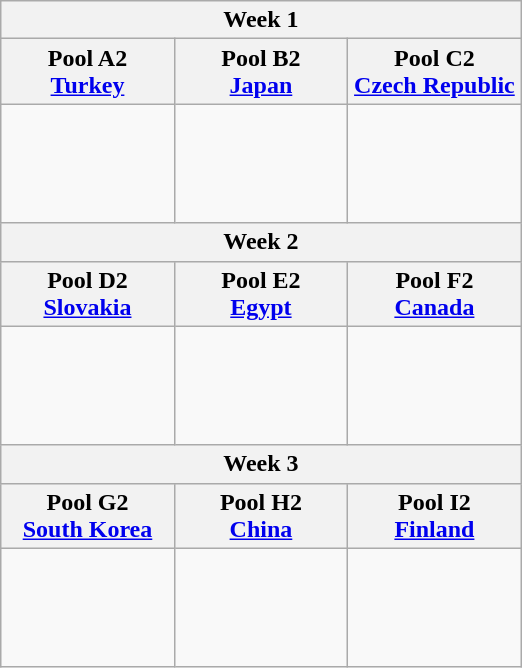<table class="wikitable">
<tr>
<th colspan=3>Week 1</th>
</tr>
<tr>
<th width=33%>Pool A2<br> <a href='#'>Turkey</a></th>
<th width=33%>Pool B2<br> <a href='#'>Japan</a></th>
<th width=33%>Pool C2<br> <a href='#'>Czech Republic</a></th>
</tr>
<tr>
<td><br><br>
<br>
<br>
</td>
<td><br><br>
<br>
<br>
</td>
<td><br><br>
<br>
<br>
</td>
</tr>
<tr>
<th colspan=3>Week 2</th>
</tr>
<tr>
<th>Pool D2<br> <a href='#'>Slovakia</a></th>
<th>Pool E2<br> <a href='#'>Egypt</a></th>
<th>Pool F2<br> <a href='#'>Canada</a></th>
</tr>
<tr>
<td><br><br>
<br>
<br>
</td>
<td><br><br>
<br>
<br>
</td>
<td><br><br>
<br>
<br>
</td>
</tr>
<tr>
<th colspan=3>Week 3</th>
</tr>
<tr>
<th>Pool G2<br> <a href='#'>South Korea</a></th>
<th>Pool H2<br> <a href='#'>China</a></th>
<th>Pool I2<br> <a href='#'>Finland</a></th>
</tr>
<tr>
<td><br><br>
<br>
<br>
</td>
<td><br><br>
<br>
<br>
</td>
<td><br><br>
<br>
<br>
</td>
</tr>
</table>
